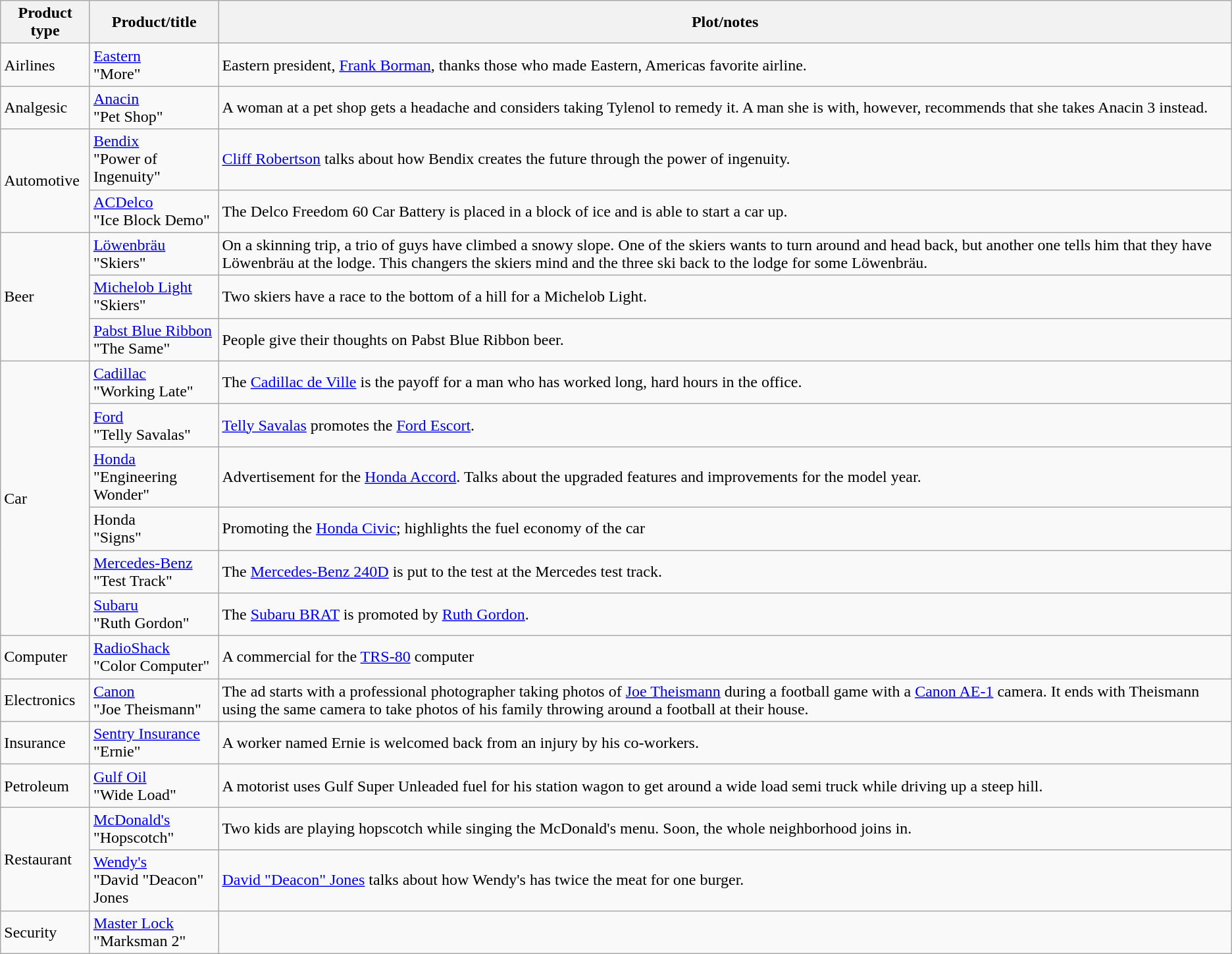<table class="wikitable">
<tr>
<th>Product type</th>
<th>Product/title</th>
<th>Plot/notes</th>
</tr>
<tr>
<td>Airlines</td>
<td><a href='#'>Eastern</a><br>"More"</td>
<td>Eastern president, <a href='#'>Frank Borman</a>, thanks those who made Eastern, Americas favorite airline.</td>
</tr>
<tr>
<td>Analgesic</td>
<td><a href='#'>Anacin</a><br>"Pet Shop"</td>
<td>A woman at a pet shop gets a headache and considers taking Tylenol to remedy it. A man she is with, however, recommends that she takes Anacin 3 instead.</td>
</tr>
<tr>
<td rowspan="2">Automotive</td>
<td><a href='#'>Bendix</a><br>"Power of Ingenuity"</td>
<td><a href='#'>Cliff Robertson</a> talks about how Bendix creates the future through the power of ingenuity.</td>
</tr>
<tr>
<td><a href='#'>ACDelco</a><br>"Ice Block Demo"</td>
<td>The Delco Freedom 60 Car Battery is placed in a block of ice and is able to start a car up.</td>
</tr>
<tr>
<td rowspan="3">Beer</td>
<td><a href='#'>Löwenbräu</a><br>"Skiers"</td>
<td>On a skinning trip, a trio of guys have climbed a snowy slope. One of the skiers wants to turn around and head back, but another one tells him that they have Löwenbräu at the lodge. This changers the skiers mind and the three ski back to the lodge for some Löwenbräu.</td>
</tr>
<tr>
<td><a href='#'>Michelob Light</a><br>"Skiers"</td>
<td>Two skiers have a race to the bottom of a hill for a Michelob Light.</td>
</tr>
<tr>
<td><a href='#'>Pabst Blue Ribbon</a><br>"The Same"</td>
<td>People give their thoughts on Pabst Blue Ribbon beer.</td>
</tr>
<tr>
<td rowspan="6">Car</td>
<td><a href='#'>Cadillac</a><br>"Working Late"</td>
<td>The <a href='#'>Cadillac de Ville</a> is the payoff for a man who has worked long, hard hours in the office.</td>
</tr>
<tr>
<td><a href='#'>Ford</a><br>"Telly Savalas"</td>
<td><a href='#'>Telly Savalas</a> promotes the <a href='#'>Ford Escort</a>.</td>
</tr>
<tr>
<td><a href='#'>Honda</a><br>"Engineering Wonder"</td>
<td>Advertisement for the <a href='#'>Honda Accord</a>. Talks about the upgraded features and improvements for the model year.</td>
</tr>
<tr>
<td>Honda<br>"Signs"</td>
<td>Promoting the <a href='#'>Honda Civic</a>; highlights the fuel economy of the car</td>
</tr>
<tr>
<td><a href='#'>Mercedes-Benz</a><br>"Test Track"</td>
<td>The <a href='#'>Mercedes-Benz 240D</a> is put to the test at the Mercedes test track.</td>
</tr>
<tr>
<td><a href='#'>Subaru</a><br>"Ruth Gordon"</td>
<td>The <a href='#'>Subaru BRAT</a> is promoted by <a href='#'>Ruth Gordon</a>.</td>
</tr>
<tr>
<td>Computer</td>
<td><a href='#'>RadioShack</a><br>"Color Computer"</td>
<td>A commercial for the <a href='#'>TRS-80</a> computer</td>
</tr>
<tr>
<td>Electronics</td>
<td><a href='#'>Canon</a><br>"Joe Theismann"</td>
<td>The ad starts with a professional photographer taking photos of <a href='#'>Joe Theismann</a> during a football game with a <a href='#'>Canon AE-1</a> camera. It ends with Theismann using the same camera to take photos of his family throwing around a football at their house.</td>
</tr>
<tr>
<td>Insurance</td>
<td><a href='#'>Sentry Insurance</a><br>"Ernie"</td>
<td>A worker named Ernie is welcomed back from an injury by his co-workers.</td>
</tr>
<tr>
<td>Petroleum</td>
<td><a href='#'>Gulf Oil</a><br>"Wide Load"</td>
<td>A motorist uses Gulf Super Unleaded fuel for his station wagon to get around a wide load semi truck while driving up a steep hill.</td>
</tr>
<tr>
<td rowspan="2">Restaurant</td>
<td><a href='#'>McDonald's</a><br>"Hopscotch"</td>
<td>Two kids are playing hopscotch while singing the McDonald's menu. Soon, the whole neighborhood joins in.</td>
</tr>
<tr>
<td><a href='#'>Wendy's</a><br>"David "Deacon" Jones</td>
<td><a href='#'>David "Deacon" Jones</a> talks about how Wendy's has twice the meat for one burger.</td>
</tr>
<tr>
<td>Security</td>
<td><a href='#'>Master Lock</a><br>"Marksman 2"</td>
<td></td>
</tr>
</table>
